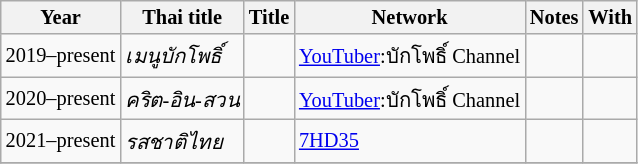<table class="wikitable" style="font-size: 85%;">
<tr>
<th>Year</th>
<th>Thai title</th>
<th>Title</th>
<th>Network</th>
<th>Notes</th>
<th>With</th>
</tr>
<tr>
<td rowspan="1">2019–present</td>
<td><em>เมนูบักโพธิ์</em></td>
<td><em> </em></td>
<td><a href='#'>YouTuber</a>:บักโพธิ์ Channel</td>
<td></td>
<td></td>
</tr>
<tr>
<td rowspan="1">2020–present</td>
<td><em>คริต-อิน-สวน</em></td>
<td><em> </em></td>
<td><a href='#'>YouTuber</a>:บักโพธิ์ Channel</td>
<td></td>
<td></td>
</tr>
<tr>
<td rowspan="1">2021–present</td>
<td><em>รสชาติไทย</em></td>
<td><em> </em></td>
<td><a href='#'>7HD35</a></td>
<td></td>
<td></td>
</tr>
<tr>
</tr>
</table>
